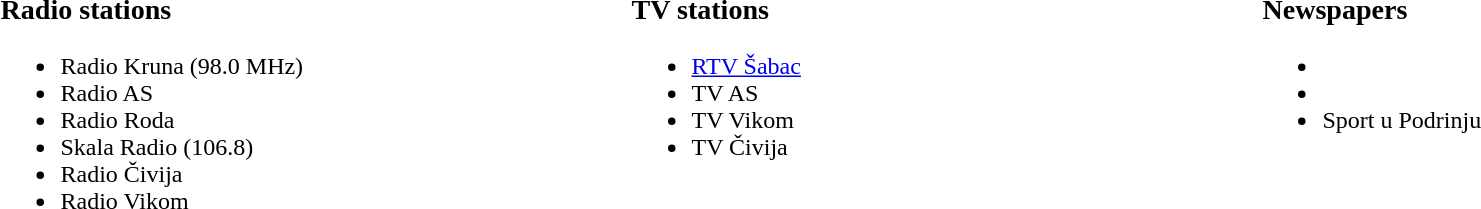<table width=100%>
<tr>
<td width=25% valign="top"><br><h3>Radio stations</h3><ul><li>Radio Kruna (98.0 MHz)</li><li>Radio AS</li><li>Radio Roda</li><li>Skala Radio (106.8)</li><li>Radio Čivija</li><li>Radio Vikom</li></ul></td>
<td width=25% valign="top"><br><h3>TV stations</h3><ul><li><a href='#'>RTV Šabac</a></li><li>TV AS</li><li>TV Vikom</li><li>TV Čivija</li></ul></td>
<td width=25% valign="top"><br><h3>Newspapers</h3><ul><li></li><li></li><li>Sport u Podrinju</li></ul></td>
</tr>
</table>
